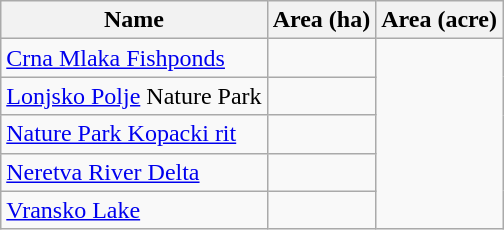<table class="wikitable">
<tr>
<th scope="col" align=left>Name</th>
<th scope="col">Area (ha)</th>
<th scope="col">Area (acre)</th>
</tr>
<tr ---->
<td><a href='#'>Crna Mlaka Fishponds</a></td>
<td></td>
</tr>
<tr ---->
<td><a href='#'>Lonjsko Polje</a> Nature Park</td>
<td></td>
</tr>
<tr ---->
<td><a href='#'>Nature Park Kopacki rit</a></td>
<td></td>
</tr>
<tr ---->
<td><a href='#'>Neretva River Delta</a></td>
<td></td>
</tr>
<tr ---->
<td><a href='#'>Vransko Lake</a></td>
<td></td>
</tr>
</table>
